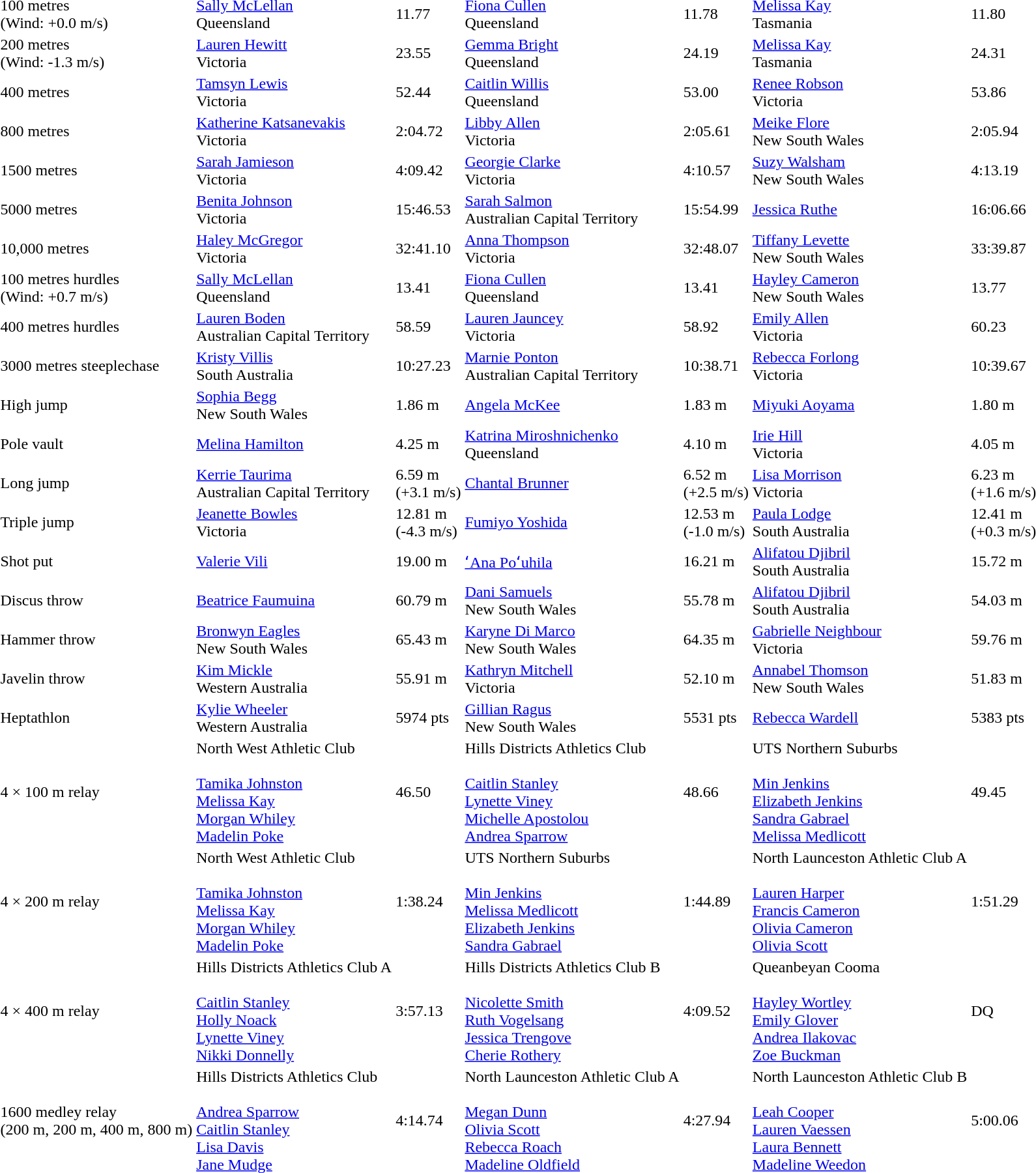<table>
<tr>
<td>100 metres<br>(Wind: +0.0 m/s)</td>
<td><a href='#'>Sally McLellan</a><br>Queensland</td>
<td>11.77</td>
<td><a href='#'>Fiona Cullen</a><br>Queensland</td>
<td>11.78</td>
<td><a href='#'>Melissa Kay</a><br>Tasmania</td>
<td>11.80</td>
</tr>
<tr>
<td>200 metres<br>(Wind: -1.3 m/s)</td>
<td><a href='#'>Lauren Hewitt</a><br>Victoria</td>
<td>23.55</td>
<td><a href='#'>Gemma Bright</a><br>Queensland</td>
<td>24.19</td>
<td><a href='#'>Melissa Kay</a><br>Tasmania</td>
<td>24.31</td>
</tr>
<tr>
<td>400 metres</td>
<td><a href='#'>Tamsyn Lewis</a><br>Victoria</td>
<td>52.44</td>
<td><a href='#'>Caitlin Willis</a><br>Queensland</td>
<td>53.00</td>
<td><a href='#'>Renee Robson</a><br>Victoria</td>
<td>53.86</td>
</tr>
<tr>
<td>800 metres</td>
<td><a href='#'>Katherine Katsanevakis</a><br>Victoria</td>
<td>2:04.72</td>
<td><a href='#'>Libby Allen</a><br>Victoria</td>
<td>2:05.61</td>
<td><a href='#'>Meike Flore</a><br>New South Wales</td>
<td>2:05.94</td>
</tr>
<tr>
<td>1500 metres</td>
<td><a href='#'>Sarah Jamieson</a><br>Victoria</td>
<td>4:09.42</td>
<td><a href='#'>Georgie Clarke</a><br>Victoria</td>
<td>4:10.57</td>
<td><a href='#'>Suzy Walsham</a><br>New South Wales</td>
<td>4:13.19</td>
</tr>
<tr>
<td>5000 metres</td>
<td><a href='#'>Benita Johnson</a><br>Victoria</td>
<td>15:46.53</td>
<td><a href='#'>Sarah Salmon</a><br>Australian Capital Territory</td>
<td>15:54.99</td>
<td><a href='#'>Jessica Ruthe</a><br></td>
<td>16:06.66</td>
</tr>
<tr>
<td>10,000 metres</td>
<td><a href='#'>Haley McGregor</a><br>Victoria</td>
<td>32:41.10</td>
<td><a href='#'>Anna Thompson</a><br>Victoria</td>
<td>32:48.07</td>
<td><a href='#'>Tiffany Levette</a><br>New South Wales</td>
<td>33:39.87</td>
</tr>
<tr>
<td>100 metres hurdles<br>(Wind: +0.7 m/s)</td>
<td><a href='#'>Sally McLellan</a><br>Queensland</td>
<td>13.41</td>
<td><a href='#'>Fiona Cullen</a><br>Queensland</td>
<td>13.41</td>
<td><a href='#'>Hayley Cameron</a><br>New South Wales</td>
<td>13.77</td>
</tr>
<tr>
<td>400 metres hurdles</td>
<td><a href='#'>Lauren Boden</a><br>Australian Capital Territory</td>
<td>58.59</td>
<td><a href='#'>Lauren Jauncey</a><br>Victoria</td>
<td>58.92</td>
<td><a href='#'>Emily Allen</a><br>Victoria</td>
<td>60.23</td>
</tr>
<tr>
<td>3000 metres steeplechase</td>
<td><a href='#'>Kristy Villis</a><br>South Australia</td>
<td>10:27.23</td>
<td><a href='#'>Marnie Ponton</a><br>Australian Capital Territory</td>
<td>10:38.71</td>
<td><a href='#'>Rebecca Forlong</a><br>Victoria</td>
<td>10:39.67</td>
</tr>
<tr>
<td>High jump</td>
<td><a href='#'>Sophia Begg</a><br>New South Wales</td>
<td>1.86 m</td>
<td><a href='#'>Angela McKee</a><br></td>
<td>1.83 m</td>
<td><a href='#'>Miyuki Aoyama</a><br></td>
<td>1.80 m</td>
</tr>
<tr>
<td>Pole vault</td>
<td><a href='#'>Melina Hamilton</a><br></td>
<td>4.25 m</td>
<td><a href='#'>Katrina Miroshnichenko</a><br>Queensland</td>
<td>4.10 m</td>
<td><a href='#'>Irie Hill</a><br>Victoria</td>
<td>4.05 m</td>
</tr>
<tr>
<td>Long jump</td>
<td><a href='#'>Kerrie Taurima</a><br>Australian Capital Territory</td>
<td>6.59 m <br>(+3.1 m/s)</td>
<td><a href='#'>Chantal Brunner</a><br></td>
<td>6.52 m <br>(+2.5 m/s)</td>
<td><a href='#'>Lisa Morrison</a><br>Victoria</td>
<td>6.23 m <br>(+1.6 m/s)</td>
</tr>
<tr>
<td>Triple jump</td>
<td><a href='#'>Jeanette Bowles</a><br>Victoria</td>
<td>12.81 m <br>(-4.3 m/s)</td>
<td><a href='#'>Fumiyo Yoshida</a><br></td>
<td>12.53 m <br>(-1.0 m/s)</td>
<td><a href='#'>Paula Lodge</a><br>South Australia</td>
<td>12.41 m <br>(+0.3 m/s)</td>
</tr>
<tr>
<td>Shot put</td>
<td><a href='#'>Valerie Vili</a><br></td>
<td>19.00 m</td>
<td><a href='#'>ʻAna Poʻuhila</a><br></td>
<td>16.21 m</td>
<td><a href='#'>Alifatou Djibril</a><br>South Australia</td>
<td>15.72 m</td>
</tr>
<tr>
<td>Discus throw</td>
<td><a href='#'>Beatrice Faumuina</a><br></td>
<td>60.79 m</td>
<td><a href='#'>Dani Samuels</a><br>New South Wales</td>
<td>55.78 m</td>
<td><a href='#'>Alifatou Djibril</a><br>South Australia</td>
<td>54.03 m</td>
</tr>
<tr>
<td>Hammer throw</td>
<td><a href='#'>Bronwyn Eagles</a><br>New South Wales</td>
<td>65.43 m</td>
<td><a href='#'>Karyne Di Marco</a><br>New South Wales</td>
<td>64.35 m</td>
<td><a href='#'>Gabrielle Neighbour</a><br>Victoria</td>
<td>59.76 m</td>
</tr>
<tr>
<td>Javelin throw</td>
<td><a href='#'>Kim Mickle</a><br>Western Australia</td>
<td>55.91 m</td>
<td><a href='#'>Kathryn Mitchell</a><br>Victoria</td>
<td>52.10 m</td>
<td><a href='#'>Annabel Thomson</a><br>New South Wales</td>
<td>51.83 m</td>
</tr>
<tr>
<td>Heptathlon</td>
<td><a href='#'>Kylie Wheeler</a><br>Western Australia</td>
<td>5974 pts</td>
<td><a href='#'>Gillian Ragus</a><br>New South Wales</td>
<td>5531 pts</td>
<td><a href='#'>Rebecca Wardell</a><br></td>
<td>5383 pts</td>
</tr>
<tr>
<td>4 × 100 m relay</td>
<td>North West Athletic Club<br><br><a href='#'>Tamika Johnston</a><br><a href='#'>Melissa Kay</a><br><a href='#'>Morgan Whiley</a><br><a href='#'>Madelin Poke</a></td>
<td>46.50</td>
<td>Hills Districts Athletics Club<br><br><a href='#'>Caitlin Stanley</a><br><a href='#'>Lynette Viney</a><br><a href='#'>Michelle Apostolou</a><br><a href='#'>Andrea Sparrow</a></td>
<td>48.66</td>
<td>UTS Northern Suburbs<br><br><a href='#'>Min Jenkins</a><br><a href='#'>Elizabeth Jenkins</a><br><a href='#'>Sandra Gabrael</a><br><a href='#'>Melissa Medlicott</a></td>
<td>49.45</td>
</tr>
<tr>
<td>4 × 200 m relay</td>
<td>North West Athletic Club<br><br><a href='#'>Tamika Johnston</a><br><a href='#'>Melissa Kay</a><br><a href='#'>Morgan Whiley</a><br><a href='#'>Madelin Poke</a></td>
<td>1:38.24</td>
<td>UTS Northern Suburbs<br><br><a href='#'>Min Jenkins</a><br><a href='#'>Melissa Medlicott</a><br><a href='#'>Elizabeth Jenkins</a><br><a href='#'>Sandra Gabrael</a></td>
<td>1:44.89</td>
<td>North Launceston Athletic Club A<br><br><a href='#'>Lauren Harper</a><br><a href='#'>Francis Cameron</a><br><a href='#'>Olivia Cameron</a><br><a href='#'>Olivia Scott</a></td>
<td>1:51.29</td>
</tr>
<tr>
<td>4 × 400 m relay</td>
<td>Hills Districts Athletics Club A<br><br><a href='#'>Caitlin Stanley</a><br><a href='#'>Holly Noack</a><br><a href='#'>Lynette Viney</a><br><a href='#'>Nikki Donnelly</a></td>
<td>3:57.13</td>
<td>Hills Districts Athletics Club B<br><br><a href='#'>Nicolette Smith</a><br><a href='#'>Ruth Vogelsang</a><br><a href='#'>Jessica Trengove</a><br><a href='#'>Cherie Rothery</a></td>
<td>4:09.52</td>
<td>Queanbeyan Cooma<br><br><a href='#'>Hayley Wortley</a><br><a href='#'>Emily Glover</a><br><a href='#'>Andrea Ilakovac</a><br><a href='#'>Zoe Buckman</a></td>
<td>DQ</td>
</tr>
<tr>
<td>1600 medley relay<br>(200 m, 200 m, 400 m, 800 m)</td>
<td>Hills Districts Athletics Club<br><br><a href='#'>Andrea Sparrow</a><br><a href='#'>Caitlin Stanley</a><br><a href='#'>Lisa Davis</a><br><a href='#'>Jane Mudge</a></td>
<td>4:14.74</td>
<td>North Launceston Athletic Club A<br><br><a href='#'>Megan Dunn</a><br><a href='#'>Olivia Scott</a><br><a href='#'>Rebecca Roach</a><br><a href='#'>Madeline Oldfield</a></td>
<td>4:27.94</td>
<td>North Launceston Athletic Club B<br><br><a href='#'>Leah Cooper</a><br><a href='#'>Lauren Vaessen</a><br><a href='#'>Laura Bennett</a><br><a href='#'>Madeline Weedon</a></td>
<td>5:00.06</td>
</tr>
<tr>
</tr>
</table>
